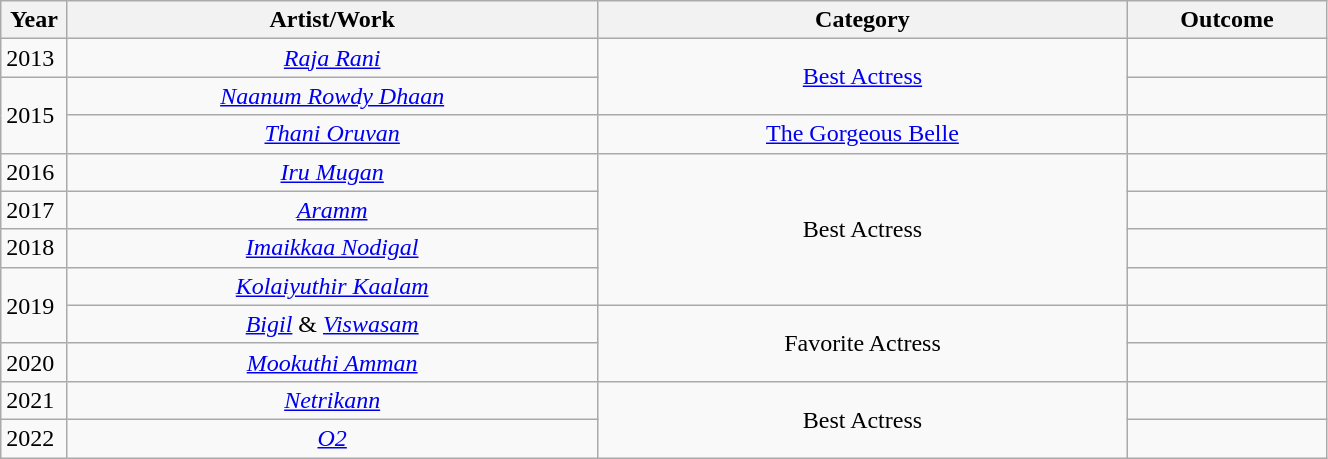<table id=EdisonTamil class="wikitable static-row-numbers" style="width:70%;">
<tr>
<th width=5%>Year</th>
<th style="width:40%;">Artist/Work</th>
<th style="width:40%;">Category</th>
<th style="width:15%;">Outcome</th>
</tr>
<tr>
<td style="text-align:left;">2013</td>
<td style="text-align:center;"><em> <a href='#'>Raja Rani</a></em></td>
<td rowspan="2" style="text-align:center;"><a href='#'>Best Actress</a></td>
<td></td>
</tr>
<tr>
<td rowspan="2" style="text-align:left;">2015</td>
<td style="text-align:center;"><em><a href='#'>Naanum Rowdy Dhaan</a></em></td>
<td></td>
</tr>
<tr>
<td style="text-align:center;"><em><a href='#'>Thani Oruvan</a></em></td>
<td style="text-align:center;"><a href='#'>The Gorgeous Belle</a></td>
<td></td>
</tr>
<tr>
<td>2016</td>
<td style="text-align:center;"><em><a href='#'>Iru Mugan</a></em></td>
<td style="text-align:center;" rowspan="4">Best Actress</td>
<td></td>
</tr>
<tr>
<td style="text-align:left;">2017</td>
<td style="text-align:center;"><em><a href='#'>Aramm</a></em></td>
<td></td>
</tr>
<tr>
<td style="text-align:left;">2018</td>
<td style="text-align:center;"><em><a href='#'>Imaikkaa Nodigal</a></em></td>
<td></td>
</tr>
<tr>
<td rowspan="2">2019</td>
<td style="text-align:center;"><em><a href='#'>Kolaiyuthir Kaalam</a></em></td>
<td></td>
</tr>
<tr>
<td style="text-align:center;"><em><a href='#'>Bigil</a></em> & <em><a href='#'>Viswasam</a></em></td>
<td style="text-align:center;" rowspan="2">Favorite Actress</td>
<td></td>
</tr>
<tr>
<td>2020</td>
<td style="text-align:center;"><em><a href='#'>Mookuthi Amman</a></em></td>
<td></td>
</tr>
<tr>
<td>2021</td>
<td style="text-align:center;"><em><a href='#'>Netrikann</a></em></td>
<td style="text-align:center;" rowspan="4">Best Actress</td>
<td></td>
</tr>
<tr>
<td>2022</td>
<td style="text-align:center;"><em><a href='#'>O2</a></em></td>
<td></td>
</tr>
</table>
